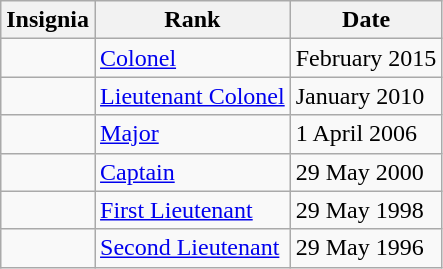<table class="wikitable">
<tr>
<th>Insignia</th>
<th>Rank</th>
<th>Date</th>
</tr>
<tr>
<td></td>
<td><a href='#'>Colonel</a></td>
<td>February 2015</td>
</tr>
<tr>
<td></td>
<td><a href='#'>Lieutenant Colonel</a></td>
<td>January 2010</td>
</tr>
<tr>
<td></td>
<td><a href='#'>Major</a></td>
<td>1 April 2006</td>
</tr>
<tr>
<td></td>
<td><a href='#'>Captain</a></td>
<td>29 May 2000</td>
</tr>
<tr>
<td></td>
<td><a href='#'>First Lieutenant</a></td>
<td>29 May 1998</td>
</tr>
<tr>
<td></td>
<td><a href='#'>Second Lieutenant</a></td>
<td>29 May 1996</td>
</tr>
</table>
